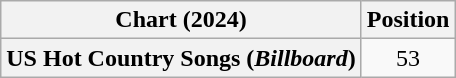<table class="wikitable plainrowheaders" style="text-align:center">
<tr>
<th scope="col">Chart (2024)</th>
<th scope="col">Position</th>
</tr>
<tr>
<th scope="row">US Hot Country Songs (<em>Billboard</em>)</th>
<td>53</td>
</tr>
</table>
